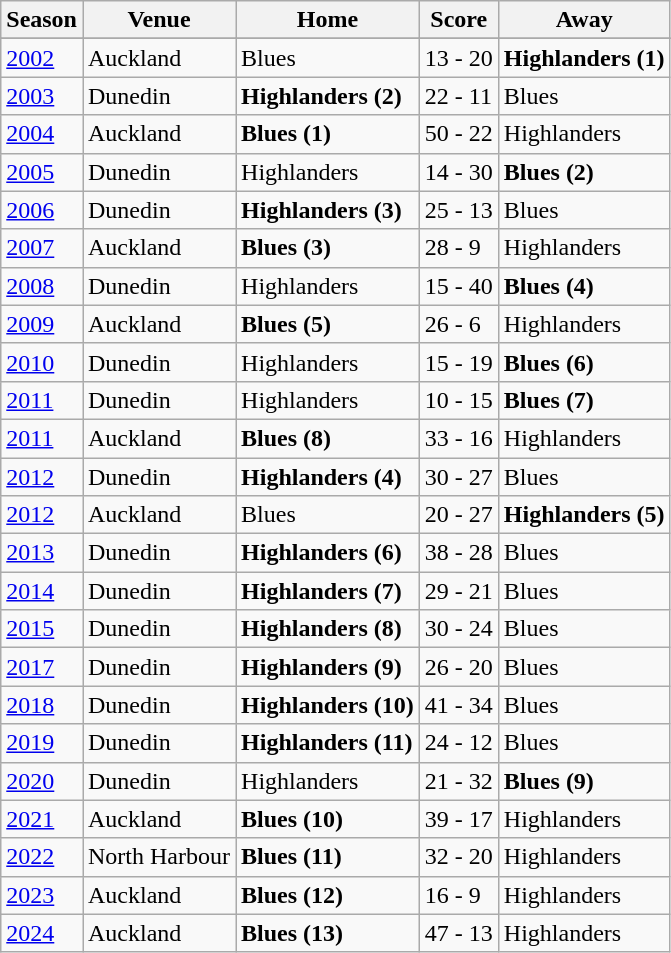<table class="wikitable sortable collapsible">
<tr>
<th scope="col">Season</th>
<th scope="col">Venue</th>
<th scope="col">Home</th>
<th scope="col">Score</th>
<th scope="col">Away</th>
</tr>
<tr>
</tr>
<tr>
<td><a href='#'>2002</a></td>
<td>Auckland</td>
<td>Blues</td>
<td>13 - 20</td>
<td><strong>Highlanders (1)</strong> </td>
</tr>
<tr>
<td><a href='#'>2003</a></td>
<td>Dunedin</td>
<td><strong>Highlanders (2)</strong></td>
<td>22 - 11</td>
<td>Blues  </td>
</tr>
<tr>
<td><a href='#'>2004</a></td>
<td>Auckland</td>
<td><strong>Blues (1)</strong></td>
<td>50 - 22</td>
<td>Highlanders</td>
</tr>
<tr>
<td><a href='#'>2005</a></td>
<td>Dunedin</td>
<td>Highlanders</td>
<td>14 - 30</td>
<td><strong>Blues (2)</strong> </td>
</tr>
<tr>
<td><a href='#'>2006</a></td>
<td>Dunedin</td>
<td><strong>Highlanders (3)</strong></td>
<td>25 - 13</td>
<td>Blues</td>
</tr>
<tr>
<td><a href='#'>2007</a></td>
<td>Auckland</td>
<td><strong>Blues (3)</strong></td>
<td>28 - 9</td>
<td>Highlanders</td>
</tr>
<tr>
<td><a href='#'>2008</a></td>
<td>Dunedin</td>
<td>Highlanders</td>
<td>15 - 40</td>
<td><strong>Blues (4)</strong></td>
</tr>
<tr>
<td><a href='#'>2009</a></td>
<td>Auckland</td>
<td><strong>Blues (5)</strong></td>
<td>26 - 6</td>
<td>Highlanders</td>
</tr>
<tr>
<td><a href='#'>2010</a></td>
<td>Dunedin</td>
<td>Highlanders</td>
<td>15 - 19</td>
<td><strong>Blues (6)</strong></td>
</tr>
<tr>
<td><a href='#'>2011</a></td>
<td>Dunedin</td>
<td>Highlanders</td>
<td>10 - 15</td>
<td><strong>Blues (7)</strong></td>
</tr>
<tr>
<td><a href='#'>2011</a></td>
<td>Auckland</td>
<td><strong>Blues (8)</strong></td>
<td>33 - 16</td>
<td>Highlanders</td>
</tr>
<tr>
<td><a href='#'>2012</a></td>
<td>Dunedin</td>
<td><strong>Highlanders (4)</strong></td>
<td>30 - 27</td>
<td>Blues</td>
</tr>
<tr>
<td><a href='#'>2012</a></td>
<td>Auckland</td>
<td>Blues</td>
<td>20 - 27</td>
<td><strong>Highlanders (5)</strong></td>
</tr>
<tr>
<td><a href='#'>2013</a></td>
<td>Dunedin</td>
<td><strong>Highlanders (6)</strong></td>
<td>38 - 28</td>
<td>Blues</td>
</tr>
<tr>
<td><a href='#'>2014</a></td>
<td>Dunedin</td>
<td><strong>Highlanders (7)</strong></td>
<td>29 - 21</td>
<td>Blues</td>
</tr>
<tr>
<td><a href='#'>2015</a></td>
<td>Dunedin</td>
<td><strong>Highlanders (8)</strong></td>
<td>30 - 24</td>
<td>Blues</td>
</tr>
<tr>
<td><a href='#'>2017</a></td>
<td>Dunedin</td>
<td><strong>Highlanders (9)</strong></td>
<td>26 - 20</td>
<td>Blues </td>
</tr>
<tr>
<td><a href='#'>2018</a></td>
<td>Dunedin</td>
<td><strong>Highlanders (10)</strong></td>
<td>41 - 34</td>
<td>Blues</td>
</tr>
<tr>
<td><a href='#'>2019</a></td>
<td>Dunedin</td>
<td><strong>Highlanders (11)</strong></td>
<td>24 - 12</td>
<td>Blues</td>
</tr>
<tr>
<td><a href='#'>2020</a></td>
<td>Dunedin</td>
<td>Highlanders</td>
<td>21 - 32</td>
<td><strong>Blues (9)</strong> </td>
</tr>
<tr>
<td><a href='#'>2021</a></td>
<td>Auckland</td>
<td><strong>Blues (10)</strong></td>
<td>39 - 17</td>
<td>Highlanders</td>
</tr>
<tr>
<td><a href='#'>2022</a></td>
<td>North Harbour</td>
<td><strong>Blues (11)</strong></td>
<td>32 - 20</td>
<td>Highlanders  </td>
</tr>
<tr>
<td><a href='#'>2023</a></td>
<td>Auckland</td>
<td><strong>Blues (12)</strong></td>
<td>16 - 9</td>
<td>Highlanders </td>
</tr>
<tr>
<td><a href='#'>2024</a></td>
<td>Auckland</td>
<td><strong>Blues (13)</strong></td>
<td>47 - 13</td>
<td>Highlanders</td>
</tr>
</table>
